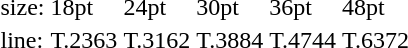<table style="margin-left:40px;">
<tr>
<td>size:</td>
<td>18pt</td>
<td>24pt</td>
<td>30pt</td>
<td>36pt</td>
<td>48pt</td>
</tr>
<tr>
<td>line:</td>
<td>T.2363</td>
<td>T.3162</td>
<td>T.3884</td>
<td>T.4744</td>
<td>T.6372</td>
</tr>
</table>
